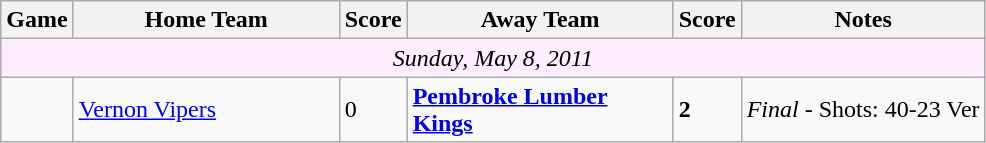<table class="wikitable">
<tr>
<th>Game</th>
<th width="170">Home Team</th>
<th>Score</th>
<th width="170">Away Team</th>
<th>Score</th>
<th>Notes</th>
</tr>
<tr align=center bgcolor="ffeeff">
<td colspan="11"><em>Sunday, May 8, 2011</em></td>
</tr>
<tr bgcolor=>
<td></td>
<td><a href='#'>Vernon Vipers</a></td>
<td>0</td>
<td><strong><a href='#'>Pembroke Lumber Kings</a></strong></td>
<td><strong>2</strong></td>
<td><em>Final</em> - Shots: 40-23 Ver</td>
</tr>
</table>
